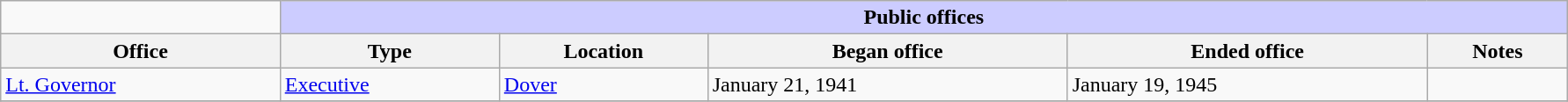<table class=wikitable style="width: 94%" style="text-align: center;" align="center">
<tr>
<td></td>
<th colspan=7 style="background: #ccccff;">Public offices</th>
</tr>
<tr>
<th>Office</th>
<th>Type</th>
<th>Location</th>
<th>Began office</th>
<th>Ended office</th>
<th>Notes</th>
</tr>
<tr>
<td><a href='#'>Lt. Governor</a></td>
<td><a href='#'>Executive</a></td>
<td><a href='#'>Dover</a></td>
<td>January 21, 1941</td>
<td>January 19, 1945</td>
<td></td>
</tr>
<tr>
</tr>
</table>
